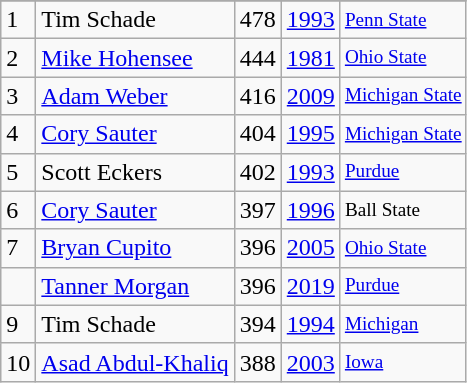<table class="wikitable">
<tr>
</tr>
<tr>
<td>1</td>
<td>Tim Schade</td>
<td>478</td>
<td><a href='#'>1993</a></td>
<td style="font-size:80%;"><a href='#'>Penn State</a></td>
</tr>
<tr>
<td>2</td>
<td><a href='#'>Mike Hohensee</a></td>
<td>444</td>
<td><a href='#'>1981</a></td>
<td style="font-size:80%;"><a href='#'>Ohio State</a></td>
</tr>
<tr>
<td>3</td>
<td><a href='#'>Adam Weber</a></td>
<td>416</td>
<td><a href='#'>2009</a></td>
<td style="font-size:80%;"><a href='#'>Michigan State</a></td>
</tr>
<tr>
<td>4</td>
<td><a href='#'>Cory Sauter</a></td>
<td>404</td>
<td><a href='#'>1995</a></td>
<td style="font-size:80%;"><a href='#'>Michigan State</a></td>
</tr>
<tr>
<td>5</td>
<td>Scott Eckers</td>
<td>402</td>
<td><a href='#'>1993</a></td>
<td style="font-size:80%;"><a href='#'>Purdue</a></td>
</tr>
<tr>
<td>6</td>
<td><a href='#'>Cory Sauter</a></td>
<td>397</td>
<td><a href='#'>1996</a></td>
<td style="font-size:80%;">Ball State</td>
</tr>
<tr>
<td>7</td>
<td><a href='#'>Bryan Cupito</a></td>
<td>396</td>
<td><a href='#'>2005</a></td>
<td style="font-size:80%;"><a href='#'>Ohio State</a></td>
</tr>
<tr>
<td></td>
<td><a href='#'>Tanner Morgan</a></td>
<td>396</td>
<td><a href='#'>2019</a></td>
<td style="font-size:80%;"><a href='#'>Purdue</a></td>
</tr>
<tr>
<td>9</td>
<td>Tim Schade</td>
<td>394</td>
<td><a href='#'>1994</a></td>
<td style="font-size:80%;"><a href='#'>Michigan</a></td>
</tr>
<tr>
<td>10</td>
<td><a href='#'>Asad Abdul-Khaliq</a></td>
<td>388</td>
<td><a href='#'>2003</a></td>
<td style="font-size:80%;"><a href='#'>Iowa</a></td>
</tr>
</table>
